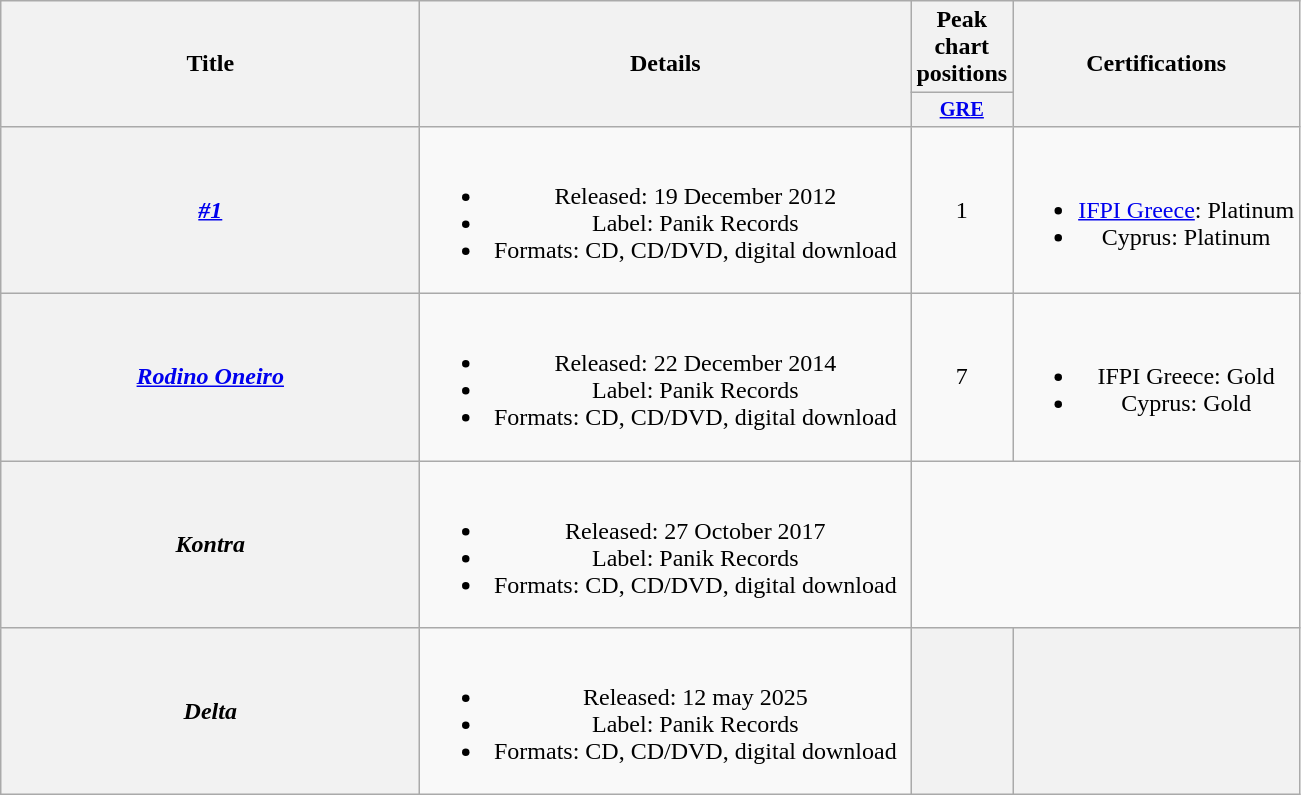<table class="wikitable plainrowheaders" style="text-align:center;">
<tr>
<th scope="col" rowspan="2" style="width:17em;">Title</th>
<th scope="col" rowspan="2" style="width:20em;">Details</th>
<th scope="col" rowspan="1">Peak chart positions</th>
<th scope="col" rowspan="2">Certifications</th>
</tr>
<tr>
<th scope="col" style="width:3em;font-size:85%;"><a href='#'>GRE</a></th>
</tr>
<tr>
<th scope="row"><em><a href='#'>#1</a></em></th>
<td><br><ul><li>Released: 19 December 2012</li><li>Label: Panik Records</li><li>Formats: CD, CD/DVD, digital download</li></ul></td>
<td>1</td>
<td><br><ul><li><a href='#'>IFPI Greece</a>: Platinum</li><li>Cyprus: Platinum</li></ul></td>
</tr>
<tr>
<th scope="row"><em><a href='#'>Rodino Oneiro</a></em><br><em></em></th>
<td><br><ul><li>Released: 22 December 2014</li><li>Label: Panik Records</li><li>Formats: CD, CD/DVD, digital download</li></ul></td>
<td>7</td>
<td><br><ul><li>IFPI Greece: Gold</li><li>Cyprus: Gold</li></ul></td>
</tr>
<tr>
<th scope="row"><em>Kontra</em><br><em></em></th>
<td><br><ul><li>Released: 27 October 2017</li><li>Label: Panik Records</li><li>Formats: CD, CD/DVD, digital download</li></ul></td>
</tr>
<tr>
<th scope="row"><em>Delta</em><br><em></em></th>
<td><br><ul><li>Released: 12 may 2025</li><li>Label: Panik Records</li><li>Formats: CD, CD/DVD, digital download</li></ul></td>
<th></th>
<th></th>
</tr>
</table>
